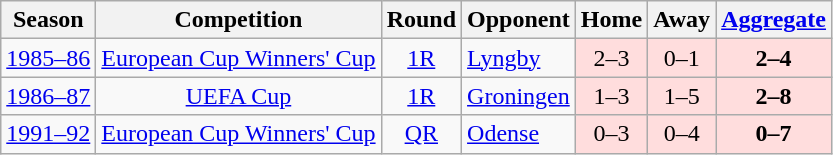<table class="wikitable" style="font-size:100%; text-align: center;">
<tr>
<th>Season</th>
<th>Competition</th>
<th>Round</th>
<th>Opponent</th>
<th>Home</th>
<th>Away</th>
<th><a href='#'>Aggregate</a></th>
</tr>
<tr>
<td><a href='#'>1985–86</a></td>
<td><a href='#'>European Cup Winners' Cup</a></td>
<td><a href='#'>1R</a></td>
<td align="left"> <a href='#'>Lyngby</a></td>
<td bgcolor="#ffdddd" style="text-align:center;">2–3</td>
<td bgcolor="#ffdddd" style="text-align:center;">0–1</td>
<td bgcolor="#ffdddd" style="text-align:center;"><strong>2–4</strong></td>
</tr>
<tr>
<td><a href='#'>1986–87</a></td>
<td><a href='#'>UEFA Cup</a></td>
<td><a href='#'>1R</a></td>
<td align="left"> <a href='#'>Groningen</a></td>
<td bgcolor="#ffdddd" style="text-align:center;">1–3</td>
<td bgcolor="#ffdddd" style="text-align:center;">1–5</td>
<td bgcolor="#ffdddd" style="text-align:center;"><strong>2–8</strong></td>
</tr>
<tr>
<td><a href='#'>1991–92</a></td>
<td><a href='#'>European Cup Winners' Cup</a></td>
<td><a href='#'>QR</a></td>
<td align="left"> <a href='#'>Odense</a></td>
<td bgcolor="#ffdddd" style="text-align:center;">0–3</td>
<td bgcolor="#ffdddd" style="text-align:center;">0–4</td>
<td bgcolor="#ffdddd" style="text-align:center;"><strong>0–7</strong></td>
</tr>
</table>
